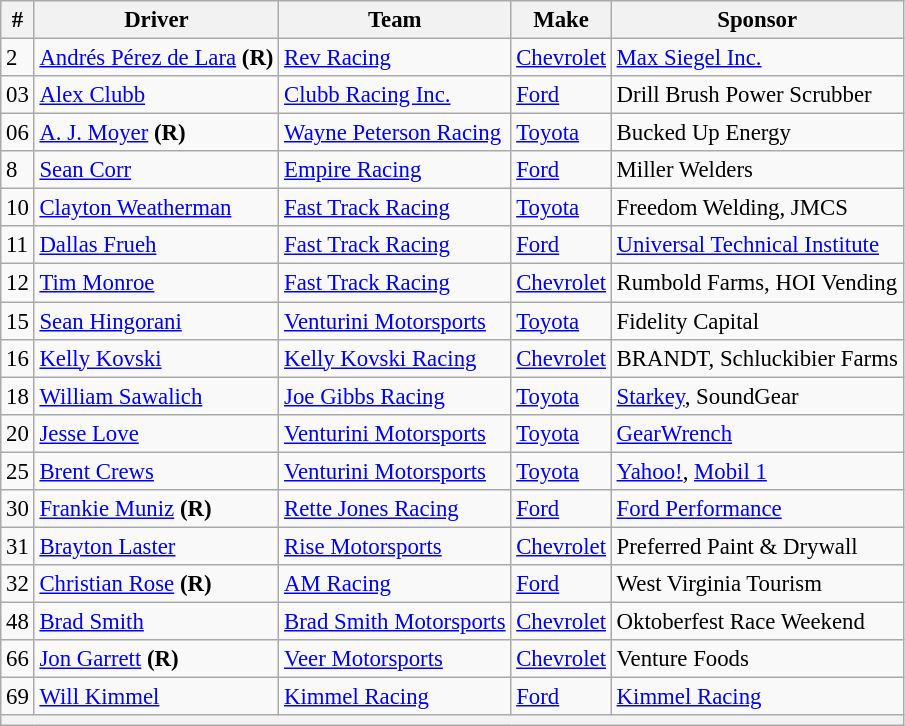<table class="wikitable" style="font-size: 95%;">
<tr>
<th>#</th>
<th>Driver</th>
<th>Team</th>
<th>Make</th>
<th>Sponsor</th>
</tr>
<tr>
<td>2</td>
<td><a href='#'>Andrés Pérez de Lara</a> <strong>(R)</strong></td>
<td><a href='#'>Rev Racing</a></td>
<td><a href='#'>Chevrolet</a></td>
<td><a href='#'>Max Siegel Inc.</a></td>
</tr>
<tr>
<td>03</td>
<td><a href='#'>Alex Clubb</a></td>
<td><a href='#'>Clubb Racing Inc.</a></td>
<td><a href='#'>Ford</a></td>
<td>Drill Brush Power Scrubber</td>
</tr>
<tr>
<td>06</td>
<td><a href='#'>A. J. Moyer</a> <strong>(R)</strong></td>
<td><a href='#'>Wayne Peterson Racing</a></td>
<td><a href='#'>Toyota</a></td>
<td>Bucked Up Energy</td>
</tr>
<tr>
<td>8</td>
<td><a href='#'>Sean Corr</a></td>
<td><a href='#'>Empire Racing</a></td>
<td><a href='#'>Ford</a></td>
<td>Miller Welders</td>
</tr>
<tr>
<td>10</td>
<td><a href='#'>Clayton Weatherman</a></td>
<td><a href='#'>Fast Track Racing</a></td>
<td><a href='#'>Toyota</a></td>
<td>Freedom Welding, JMCS</td>
</tr>
<tr>
<td>11</td>
<td><a href='#'>Dallas Frueh</a></td>
<td><a href='#'>Fast Track Racing</a></td>
<td><a href='#'>Ford</a></td>
<td><a href='#'>Universal Technical Institute</a></td>
</tr>
<tr>
<td>12</td>
<td><a href='#'>Tim Monroe</a></td>
<td><a href='#'>Fast Track Racing</a></td>
<td><a href='#'>Chevrolet</a></td>
<td>Rumbold Farms, HOI Vending</td>
</tr>
<tr>
<td>15</td>
<td><a href='#'>Sean Hingorani</a></td>
<td><a href='#'>Venturini Motorsports</a></td>
<td><a href='#'>Toyota</a></td>
<td>Fidelity Capital</td>
</tr>
<tr>
<td>16</td>
<td><a href='#'>Kelly Kovski</a></td>
<td><a href='#'>Kelly Kovski Racing</a></td>
<td><a href='#'>Chevrolet</a></td>
<td>BRANDT, Schluckibier Farms</td>
</tr>
<tr>
<td>18</td>
<td><a href='#'>William Sawalich</a></td>
<td><a href='#'>Joe Gibbs Racing</a></td>
<td><a href='#'>Toyota</a></td>
<td><a href='#'>Starkey</a>, SoundGear</td>
</tr>
<tr>
<td>20</td>
<td><a href='#'>Jesse Love</a></td>
<td><a href='#'>Venturini Motorsports</a></td>
<td><a href='#'>Toyota</a></td>
<td><a href='#'>GearWrench</a></td>
</tr>
<tr>
<td>25</td>
<td nowrap=""><a href='#'>Brent Crews</a></td>
<td><a href='#'>Venturini Motorsports</a></td>
<td><a href='#'>Toyota</a></td>
<td><a href='#'>Yahoo!</a>, <a href='#'>Mobil 1</a></td>
</tr>
<tr>
<td>30</td>
<td><a href='#'>Frankie Muniz</a> <strong>(R)</strong></td>
<td><a href='#'>Rette Jones Racing</a></td>
<td><a href='#'>Ford</a></td>
<td><a href='#'>Ford Performance</a></td>
</tr>
<tr>
<td>31</td>
<td nowrap=""><a href='#'>Brayton Laster</a></td>
<td><a href='#'>Rise Motorsports</a></td>
<td><a href='#'>Chevrolet</a></td>
<td>Preferred Paint & Drywall</td>
</tr>
<tr>
<td>32</td>
<td><a href='#'>Christian Rose</a> <strong>(R)</strong></td>
<td><a href='#'>AM Racing</a></td>
<td><a href='#'>Ford</a></td>
<td>West Virginia Tourism</td>
</tr>
<tr>
<td>48</td>
<td><a href='#'>Brad Smith</a></td>
<td><a href='#'>Brad Smith Motorsports</a></td>
<td><a href='#'>Chevrolet</a></td>
<td>Oktoberfest Race Weekend</td>
</tr>
<tr>
<td>66</td>
<td><a href='#'>Jon Garrett</a> <strong>(R)</strong></td>
<td><a href='#'>Veer Motorsports</a></td>
<td><a href='#'>Chevrolet</a></td>
<td>Venture Foods</td>
</tr>
<tr>
<td>69</td>
<td><a href='#'>Will Kimmel</a></td>
<td><a href='#'>Kimmel Racing</a></td>
<td><a href='#'>Ford</a></td>
<td><a href='#'>Kimmel Racing</a></td>
</tr>
<tr>
<th colspan="5"></th>
</tr>
</table>
